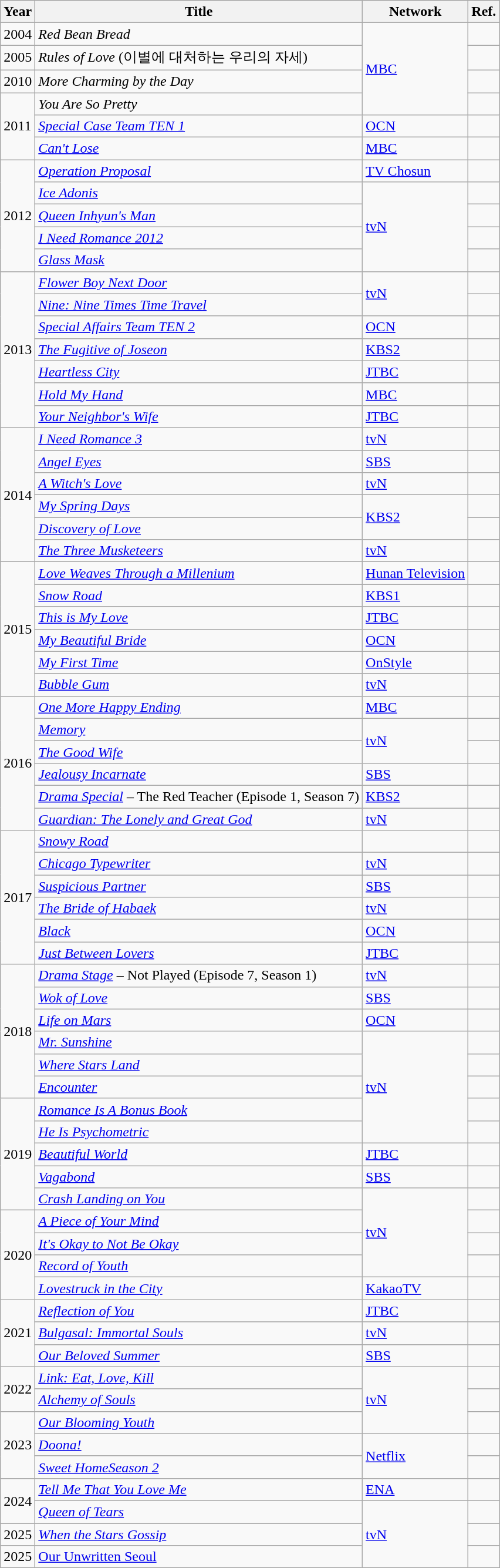<table class="wikitable">
<tr>
<th>Year</th>
<th>Title</th>
<th>Network</th>
<th>Ref.</th>
</tr>
<tr>
<td>2004</td>
<td><em>Red Bean Bread</em></td>
<td rowspan="4"><a href='#'>MBC</a></td>
<td></td>
</tr>
<tr>
<td>2005</td>
<td><em>Rules of Love</em> (이별에 대처하는 우리의 자세)</td>
<td></td>
</tr>
<tr>
<td>2010</td>
<td><em>More Charming by the Day</em></td>
<td></td>
</tr>
<tr>
<td rowspan="3">2011</td>
<td><em>You Are So Pretty</em></td>
<td></td>
</tr>
<tr>
<td><a href='#'><em>Special Case Team TEN 1</em></a></td>
<td><a href='#'>OCN</a></td>
<td></td>
</tr>
<tr>
<td><em><a href='#'>Can't Lose</a></em></td>
<td><a href='#'>MBC</a></td>
<td></td>
</tr>
<tr>
<td rowspan="5">2012</td>
<td><em><a href='#'>Operation Proposal</a></em></td>
<td><a href='#'>TV Chosun</a></td>
<td></td>
</tr>
<tr>
<td><em><a href='#'>Ice Adonis</a></em></td>
<td rowspan="4"><a href='#'>tvN</a></td>
<td></td>
</tr>
<tr>
<td><a href='#'><em>Queen Inhyun's Man</em></a></td>
<td></td>
</tr>
<tr>
<td><em><a href='#'>I Need Romance 2012</a></em></td>
<td></td>
</tr>
<tr>
<td><em><a href='#'>Glass Mask</a></em></td>
<td></td>
</tr>
<tr>
<td rowspan="7">2013</td>
<td><a href='#'><em>Flower Boy Next Door</em></a></td>
<td rowspan="2"><a href='#'>tvN</a></td>
<td></td>
</tr>
<tr>
<td><a href='#'><em>Nine: Nine Times Time Travel</em></a></td>
<td></td>
</tr>
<tr>
<td><a href='#'><em>Special Affairs Team TEN 2</em></a></td>
<td><a href='#'>OCN</a></td>
<td></td>
</tr>
<tr>
<td><em><a href='#'>The Fugitive of Joseon</a></em></td>
<td><a href='#'>KBS2</a></td>
<td></td>
</tr>
<tr>
<td><em><a href='#'>Heartless City</a></em></td>
<td><a href='#'>JTBC</a></td>
<td></td>
</tr>
<tr>
<td><a href='#'><em>Hold My Hand</em></a></td>
<td><a href='#'>MBC</a></td>
<td></td>
</tr>
<tr>
<td><em><a href='#'>Your Neighbor's Wife</a></em></td>
<td><a href='#'>JTBC</a></td>
<td></td>
</tr>
<tr>
<td rowspan="6">2014</td>
<td><em><a href='#'>I Need Romance 3</a></em></td>
<td><a href='#'>tvN</a></td>
<td></td>
</tr>
<tr>
<td><a href='#'><em>Angel Eyes</em></a></td>
<td><a href='#'>SBS</a></td>
<td></td>
</tr>
<tr>
<td><em><a href='#'>A Witch's Love</a></em></td>
<td><a href='#'>tvN</a></td>
<td></td>
</tr>
<tr>
<td><em><a href='#'>My Spring Days</a></em></td>
<td rowspan="2"><a href='#'>KBS2</a></td>
<td></td>
</tr>
<tr>
<td><em><a href='#'>Discovery of Love</a></em></td>
<td></td>
</tr>
<tr>
<td><a href='#'><em>The Three Musketeers</em></a></td>
<td><a href='#'>tvN</a></td>
<td></td>
</tr>
<tr>
<td rowspan="6">2015</td>
<td><em><a href='#'>Love Weaves Through a Millenium</a></em></td>
<td><a href='#'>Hunan Television</a></td>
<td></td>
</tr>
<tr>
<td><a href='#'><em>Snow Road</em></a></td>
<td><a href='#'>KBS1</a></td>
<td></td>
</tr>
<tr>
<td><a href='#'><em>This is My Love</em></a></td>
<td><a href='#'>JTBC</a></td>
<td></td>
</tr>
<tr>
<td><em><a href='#'>My Beautiful Bride</a></em></td>
<td><a href='#'>OCN</a></td>
<td></td>
</tr>
<tr>
<td><a href='#'><em>My First Time</em></a></td>
<td [tvN STORY><a href='#'>OnStyle</a></td>
<td></td>
</tr>
<tr>
<td Bubble Gum (TV Series><a href='#'><em>Bubble Gum</em></a></td>
<td><a href='#'>tvN</a></td>
<td></td>
</tr>
<tr>
<td rowspan="6">2016</td>
<td><em><a href='#'>One More Happy Ending</a></em></td>
<td><a href='#'>MBC</a></td>
<td></td>
</tr>
<tr>
<td><a href='#'><em>Memory</em></a></td>
<td rowspan="2"><a href='#'>tvN</a></td>
<td></td>
</tr>
<tr>
<td><a href='#'><em>The Good Wife</em></a></td>
<td></td>
</tr>
<tr>
<td><a href='#'><em>Jealousy Incarnate</em></a></td>
<td><a href='#'>SBS</a></td>
<td></td>
</tr>
<tr>
<td><em><a href='#'>Drama Special</a></em> – The Red Teacher (Episode 1, Season 7)</td>
<td><a href='#'>KBS2</a></td>
<td></td>
</tr>
<tr>
<td><em><a href='#'>Guardian: The Lonely and Great God</a></em></td>
<td><a href='#'>tvN</a></td>
<td></td>
</tr>
<tr>
<td rowspan="6">2017</td>
<td><em><a href='#'>Snowy Road</a></em></td>
<td></td>
<td></td>
</tr>
<tr>
<td><a href='#'><em>Chicago Typewriter</em></a></td>
<td><a href='#'>tvN</a></td>
<td></td>
</tr>
<tr>
<td><em><a href='#'>Suspicious Partner</a></em></td>
<td><a href='#'>SBS</a></td>
<td></td>
</tr>
<tr>
<td><em><a href='#'>The Bride of Habaek</a></em></td>
<td><a href='#'>tvN</a></td>
<td></td>
</tr>
<tr>
<td><a href='#'><em>Black</em></a></td>
<td><a href='#'>OCN</a></td>
<td></td>
</tr>
<tr>
<td><a href='#'><em>Just Between Lovers</em></a></td>
<td><a href='#'>JTBC</a></td>
<td></td>
</tr>
<tr>
<td rowspan="6">2018</td>
<td><em><a href='#'>Drama Stage</a></em> – Not Played (Episode 7, Season 1)</td>
<td><a href='#'>tvN</a></td>
<td></td>
</tr>
<tr>
<td><em><a href='#'>Wok of Love</a></em></td>
<td><a href='#'>SBS</a></td>
<td></td>
</tr>
<tr>
<td><a href='#'><em>Life on Mars</em></a></td>
<td><a href='#'>OCN</a></td>
<td></td>
</tr>
<tr>
<td><a href='#'><em>Mr. Sunshine</em></a></td>
<td rowspan="5"><a href='#'>tvN</a></td>
<td></td>
</tr>
<tr>
<td><em><a href='#'>Where Stars Land</a></em></td>
<td></td>
</tr>
<tr>
<td><a href='#'><em>Encounter</em></a></td>
<td></td>
</tr>
<tr>
<td rowspan="5">2019</td>
<td><a href='#'><em>Romance Is A Bonus Book</em></a></td>
<td></td>
</tr>
<tr>
<td><em><a href='#'>He Is Psychometric</a></em></td>
<td></td>
</tr>
<tr>
<td><a href='#'><em>Beautiful World</em></a></td>
<td><a href='#'>JTBC</a></td>
<td></td>
</tr>
<tr>
<td><a href='#'><em>Vagabond</em></a></td>
<td><a href='#'>SBS</a></td>
<td></td>
</tr>
<tr>
<td><em><a href='#'>Crash Landing on You</a></em></td>
<td rowspan="4"><a href='#'>tvN</a></td>
<td></td>
</tr>
<tr>
<td rowspan="4">2020</td>
<td><em><a href='#'>A Piece of Your Mind</a></em></td>
<td></td>
</tr>
<tr>
<td><em><a href='#'>It's Okay to Not Be Okay</a></em></td>
<td></td>
</tr>
<tr>
<td><em><a href='#'>Record of Youth</a></em></td>
<td></td>
</tr>
<tr>
<td><em><a href='#'>Lovestruck in the City</a></em></td>
<td><a href='#'>KakaoTV</a></td>
<td></td>
</tr>
<tr>
<td rowspan="3">2021</td>
<td><em><a href='#'>Reflection of You</a></em></td>
<td><a href='#'>JTBC</a></td>
<td></td>
</tr>
<tr>
<td><em><a href='#'>Bulgasal: Immortal Souls</a></em></td>
<td><a href='#'>tvN</a></td>
<td></td>
</tr>
<tr>
<td><em><a href='#'>Our Beloved Summer</a></em></td>
<td><a href='#'>SBS</a></td>
<td></td>
</tr>
<tr>
<td rowspan="2">2022</td>
<td><em><a href='#'>Link: Eat, Love, Kill</a></em></td>
<td rowspan="3"><a href='#'>tvN</a></td>
<td></td>
</tr>
<tr>
<td><em><a href='#'>Alchemy of Souls</a></em></td>
<td></td>
</tr>
<tr>
<td rowspan="3">2023</td>
<td><em><a href='#'>Our Blooming Youth</a></em></td>
<td></td>
</tr>
<tr>
<td><em><a href='#'>Doona!</a></em></td>
<td rowspan="2"><a href='#'>Netflix</a></td>
<td></td>
</tr>
<tr>
<td><em><a href='#'>Sweet HomeSeason 2</a></em></td>
<td></td>
</tr>
<tr>
<td rowspan="2">2024</td>
<td><em><a href='#'>Tell Me That You Love Me</a></em></td>
<td><a href='#'>ENA</a></td>
<td></td>
</tr>
<tr>
<td><em><a href='#'>Queen of Tears</a></em></td>
<td rowspan="3"><a href='#'>tvN</a></td>
<td></td>
</tr>
<tr>
<td>2025</td>
<td><em><a href='#'>When the Stars Gossip</a></em></td>
<td></td>
</tr>
<tr>
<td>2025</td>
<td><a href='#'>Our Unwritten Seoul</a></td>
<td></td>
</tr>
</table>
